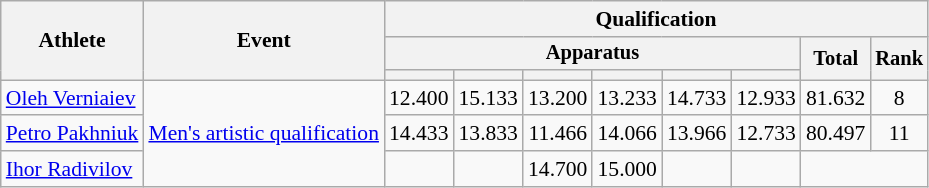<table class="wikitable" style="font-size:90%">
<tr>
<th rowspan=3>Athlete</th>
<th rowspan=3>Event</th>
<th colspan =8>Qualification</th>
</tr>
<tr style="font-size:95%">
<th colspan=6>Apparatus</th>
<th rowspan=2>Total</th>
<th rowspan=2>Rank</th>
</tr>
<tr style="font-size:95%">
<th></th>
<th></th>
<th></th>
<th></th>
<th></th>
<th></th>
</tr>
<tr align=center>
<td align=left><a href='#'>Oleh Verniaiev</a></td>
<td align=left rowspan=3><a href='#'>Men's artistic qualification</a></td>
<td>12.400</td>
<td>15.133 <strong></strong></td>
<td>13.200</td>
<td>13.233</td>
<td>14.733 <strong></strong></td>
<td>12.933</td>
<td>81.632</td>
<td>8 <strong></strong></td>
</tr>
<tr align=center>
<td align=left><a href='#'>Petro Pakhniuk</a></td>
<td>14.433 <strong></strong></td>
<td>13.833</td>
<td>11.466</td>
<td>14.066</td>
<td>13.966</td>
<td>12.733</td>
<td>80.497</td>
<td>11 <strong></strong></td>
</tr>
<tr align=center>
<td align=left><a href='#'>Ihor Radivilov</a></td>
<td></td>
<td></td>
<td>14.700 <strong></strong></td>
<td>15.000 <strong></strong></td>
<td></td>
<td></td>
<td colspan=2></td>
</tr>
</table>
